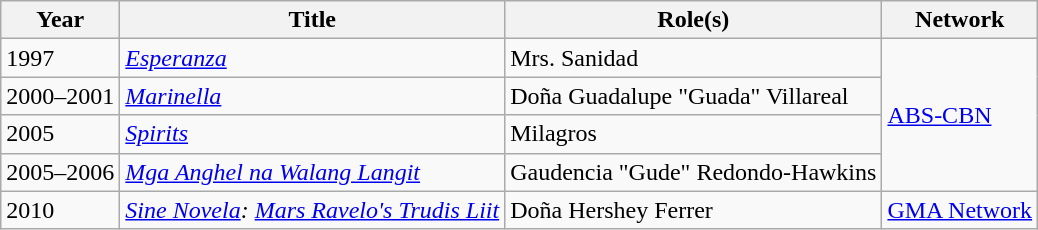<table class="wikitable sortable">
<tr>
<th>Year</th>
<th>Title</th>
<th>Role(s)</th>
<th>Network</th>
</tr>
<tr>
<td>1997</td>
<td><em><a href='#'>Esperanza</a></em></td>
<td>Mrs. Sanidad</td>
<td rowspan=4><a href='#'>ABS-CBN</a></td>
</tr>
<tr>
<td>2000–2001</td>
<td><em><a href='#'>Marinella</a></em></td>
<td>Doña Guadalupe "Guada" Villareal</td>
</tr>
<tr>
<td>2005</td>
<td><em><a href='#'>Spirits</a></em></td>
<td>Milagros</td>
</tr>
<tr>
<td>2005–2006</td>
<td><em><a href='#'>Mga Anghel na Walang Langit</a></em></td>
<td>Gaudencia "Gude" Redondo-Hawkins</td>
</tr>
<tr>
<td>2010</td>
<td><em><a href='#'>Sine Novela</a>: <a href='#'>Mars Ravelo's Trudis Liit</a></em></td>
<td>Doña Hershey Ferrer</td>
<td><a href='#'>GMA Network</a></td>
</tr>
</table>
